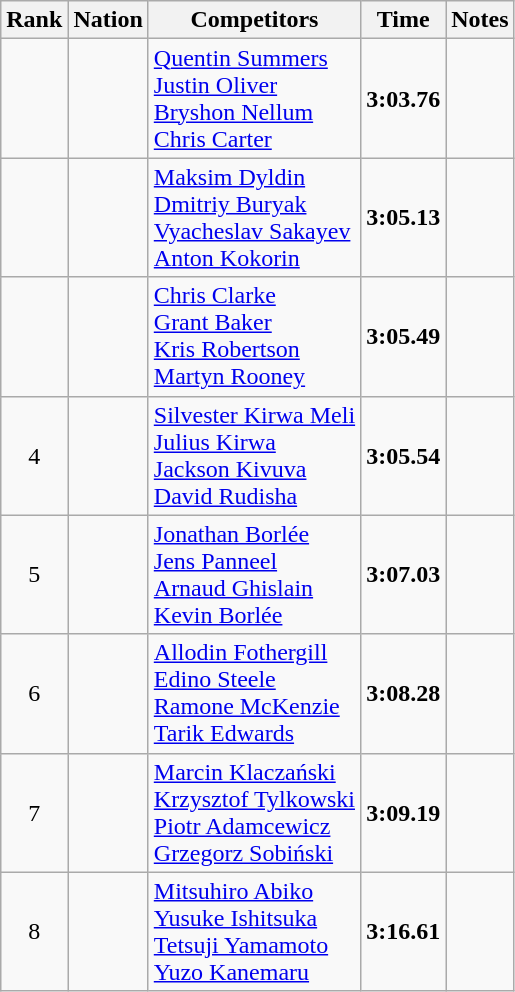<table class="wikitable sortable" style="text-align:center">
<tr>
<th>Rank</th>
<th>Nation</th>
<th>Competitors</th>
<th>Time</th>
<th>Notes</th>
</tr>
<tr>
<td></td>
<td align=left></td>
<td align=left><a href='#'>Quentin Summers</a><br><a href='#'>Justin Oliver</a><br><a href='#'>Bryshon Nellum</a><br><a href='#'>Chris Carter</a></td>
<td><strong>3:03.76</strong></td>
<td></td>
</tr>
<tr>
<td></td>
<td align=left></td>
<td align=left><a href='#'>Maksim Dyldin</a><br><a href='#'>Dmitriy Buryak</a><br><a href='#'>Vyacheslav Sakayev</a><br><a href='#'>Anton Kokorin</a></td>
<td><strong>3:05.13</strong></td>
<td></td>
</tr>
<tr>
<td></td>
<td align=left></td>
<td align=left><a href='#'>Chris Clarke</a><br><a href='#'>Grant Baker</a><br><a href='#'>Kris Robertson</a><br><a href='#'>Martyn Rooney</a></td>
<td><strong>3:05.49</strong></td>
<td></td>
</tr>
<tr>
<td>4</td>
<td align=left></td>
<td align=left><a href='#'>Silvester Kirwa Meli</a><br><a href='#'>Julius Kirwa</a><br><a href='#'>Jackson Kivuva</a><br><a href='#'>David Rudisha</a></td>
<td><strong>3:05.54</strong></td>
<td></td>
</tr>
<tr>
<td>5</td>
<td align=left></td>
<td align=left><a href='#'>Jonathan Borlée</a><br><a href='#'>Jens Panneel</a><br><a href='#'>Arnaud Ghislain</a><br><a href='#'>Kevin Borlée</a></td>
<td><strong>3:07.03</strong></td>
<td></td>
</tr>
<tr>
<td>6</td>
<td align=left></td>
<td align=left><a href='#'>Allodin Fothergill</a><br><a href='#'>Edino Steele</a><br><a href='#'>Ramone McKenzie</a><br><a href='#'>Tarik Edwards</a></td>
<td><strong>3:08.28</strong></td>
<td></td>
</tr>
<tr>
<td>7</td>
<td align=left></td>
<td align=left><a href='#'>Marcin Klaczański</a><br><a href='#'>Krzysztof Tylkowski</a><br><a href='#'>Piotr Adamcewicz</a><br><a href='#'>Grzegorz Sobiński</a></td>
<td><strong>3:09.19</strong></td>
<td></td>
</tr>
<tr>
<td>8</td>
<td align=left></td>
<td align=left><a href='#'>Mitsuhiro Abiko</a><br><a href='#'>Yusuke Ishitsuka</a><br><a href='#'>Tetsuji Yamamoto</a><br><a href='#'>Yuzo Kanemaru</a></td>
<td><strong>3:16.61</strong></td>
<td></td>
</tr>
</table>
